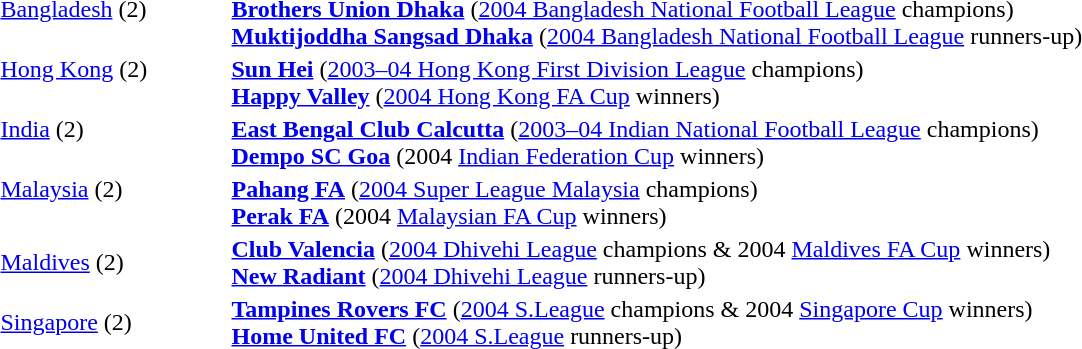<table>
<tr>
<td valign="top" width="150px"> <a href='#'>Bangladesh</a> (2)</td>
<td><strong><a href='#'>Brothers Union Dhaka</a></strong> (<a href='#'>2004 Bangladesh National Football League</a> champions)<br> <strong><a href='#'>Muktijoddha Sangsad Dhaka</a></strong> (<a href='#'>2004 Bangladesh National Football League</a> runners-up)</td>
</tr>
<tr>
<td valign="top" width="150px"> <a href='#'>Hong Kong</a> (2) <br></td>
<td><strong><a href='#'>Sun Hei</a></strong> (<a href='#'>2003–04 Hong Kong First Division League</a> champions)<br> <strong><a href='#'>Happy Valley</a></strong> (<a href='#'>2004 Hong Kong FA Cup</a> winners)</td>
</tr>
<tr>
<td valign="top"> <a href='#'>India</a> (2)</td>
<td><strong><a href='#'>East Bengal Club Calcutta</a></strong> (<a href='#'>2003–04 Indian National Football League</a> champions)<br> <strong><a href='#'>Dempo SC Goa</a></strong> (2004 <a href='#'>Indian Federation Cup</a> winners)</td>
</tr>
<tr>
<td valign="top"> <a href='#'>Malaysia</a> (2)</td>
<td><strong><a href='#'>Pahang FA</a></strong> (<a href='#'>2004 Super League Malaysia</a> champions)<br> <strong><a href='#'>Perak FA</a></strong> (2004 <a href='#'>Malaysian FA Cup</a> winners)</td>
</tr>
<tr>
<td width="150px"> <a href='#'>Maldives</a> (2)</td>
<td><strong><a href='#'>Club Valencia</a></strong> (<a href='#'>2004 Dhivehi League</a> champions & 2004 <a href='#'>Maldives FA Cup</a> winners)<br><strong><a href='#'>New Radiant</a></strong> (<a href='#'>2004 Dhivehi League</a> runners-up)</td>
</tr>
<tr>
<td> <a href='#'>Singapore</a> (2)</td>
<td><strong><a href='#'>Tampines Rovers FC</a></strong> (<a href='#'>2004 S.League</a> champions & 2004 <a href='#'>Singapore Cup</a> winners)<br> <strong><a href='#'>Home United FC</a></strong> (<a href='#'>2004 S.League</a> runners-up)</td>
</tr>
</table>
